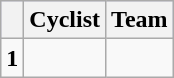<table class="wikitable">
<tr style="background:#ccccff;">
<th></th>
<th>Cyclist</th>
<th>Team</th>
</tr>
<tr>
<td><strong>1</strong></td>
<td></td>
<td></td>
</tr>
</table>
